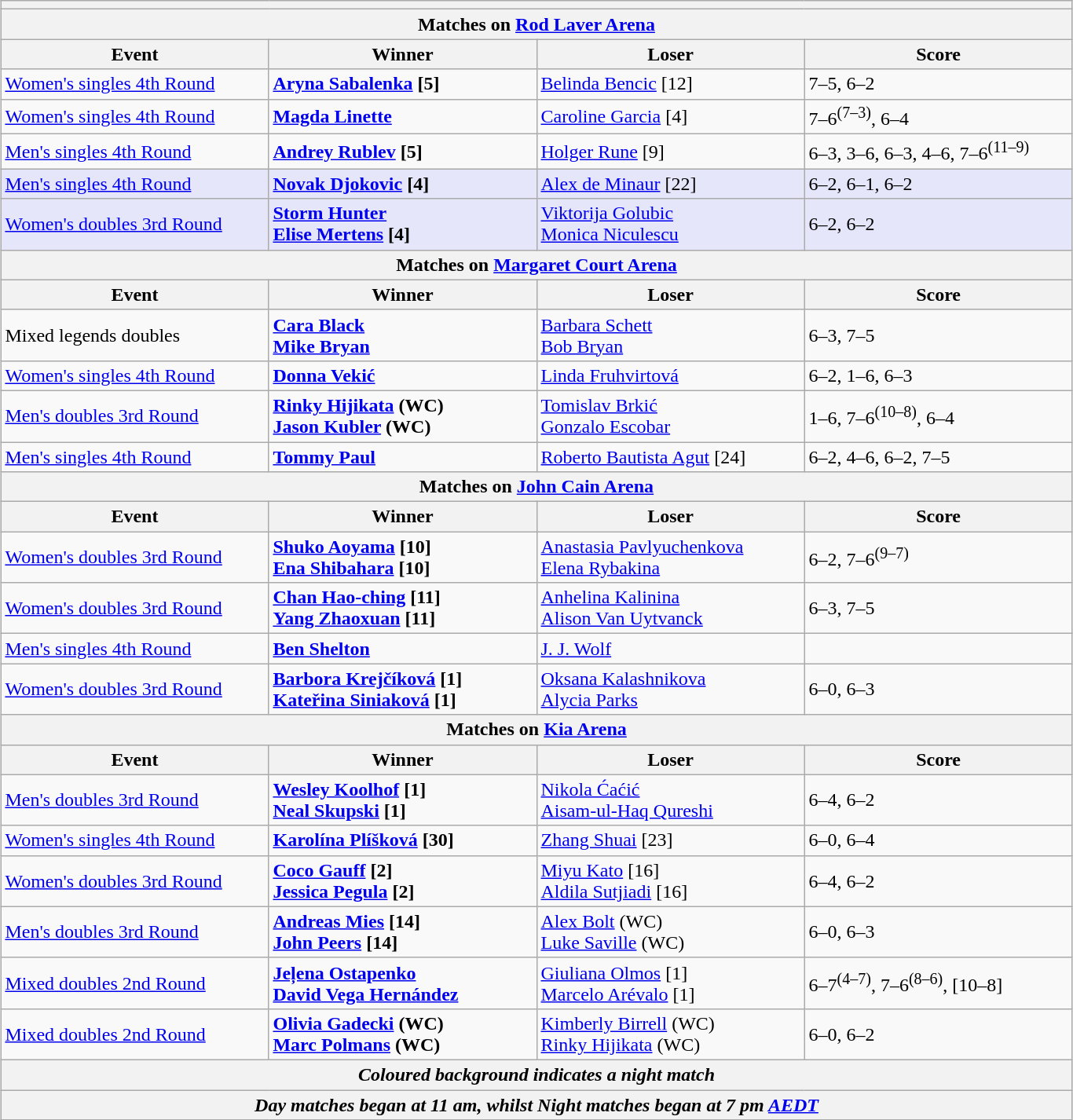<table class="wikitable collapsible uncollapsed" style="margin:auto;">
<tr>
<th colspan=4></th>
</tr>
<tr>
<th colspan=4><strong>Matches on <a href='#'>Rod Laver Arena</a></strong></th>
</tr>
<tr>
<th style="width:220px;">Event</th>
<th style="width:220px;">Winner</th>
<th style="width:220px;">Loser</th>
<th style="width:220px;">Score</th>
</tr>
<tr>
<td><a href='#'>Women's singles 4th Round</a></td>
<td><strong> <a href='#'>Aryna Sabalenka</a> [5]</strong></td>
<td> <a href='#'>Belinda Bencic</a> [12]</td>
<td>7–5, 6–2</td>
</tr>
<tr>
<td><a href='#'>Women's singles 4th Round</a></td>
<td><strong> <a href='#'>Magda Linette</a></strong></td>
<td> <a href='#'>Caroline Garcia</a> [4]</td>
<td>7–6<sup>(7–3)</sup>, 6–4</td>
</tr>
<tr>
<td><a href='#'>Men's singles 4th Round</a></td>
<td><strong> <a href='#'>Andrey Rublev</a> [5]</strong></td>
<td> <a href='#'>Holger Rune</a> [9]</td>
<td>6–3, 3–6, 6–3, 4–6, 7–6<sup>(11–9)</sup></td>
</tr>
<tr bgcolor=lavender>
<td><a href='#'>Men's singles 4th Round</a></td>
<td><strong> <a href='#'>Novak Djokovic</a> [4]</strong></td>
<td> <a href='#'>Alex de Minaur</a> [22]</td>
<td>6–2, 6–1, 6–2</td>
</tr>
<tr bgcolor=lavender>
<td><a href='#'>Women's doubles 3rd Round</a></td>
<td><strong> <a href='#'>Storm Hunter</a> <br>  <a href='#'>Elise Mertens</a> [4]</strong></td>
<td> <a href='#'>Viktorija Golubic</a> <br>  <a href='#'>Monica Niculescu</a></td>
<td>6–2, 6–2</td>
</tr>
<tr>
<th colspan=4><strong>Matches on <a href='#'>Margaret Court Arena</a></strong></th>
</tr>
<tr>
<th style="width:220px;">Event</th>
<th style="width:220px;">Winner</th>
<th style="width:220px;">Loser</th>
<th style="width:220px;">Score</th>
</tr>
<tr>
<td>Mixed legends doubles</td>
<td><strong> <a href='#'>Cara Black</a>  <br> <a href='#'>Mike Bryan</a></strong></td>
<td> <a href='#'>Barbara Schett</a> <br>  <a href='#'>Bob Bryan</a></td>
<td>6–3, 7–5</td>
</tr>
<tr>
<td><a href='#'>Women's singles 4th Round</a></td>
<td><strong> <a href='#'>Donna Vekić</a></strong></td>
<td> <a href='#'>Linda Fruhvirtová</a></td>
<td>6–2, 1–6, 6–3</td>
</tr>
<tr>
<td><a href='#'>Men's doubles 3rd Round</a></td>
<td><strong> <a href='#'>Rinky Hijikata</a> (WC)<br>  <a href='#'>Jason Kubler</a> (WC)</strong></td>
<td> <a href='#'>Tomislav Brkić</a> <br>  <a href='#'>Gonzalo Escobar</a></td>
<td>1–6, 7–6<sup>(10–8)</sup>, 6–4</td>
</tr>
<tr>
<td><a href='#'>Men's singles 4th Round</a></td>
<td><strong> <a href='#'>Tommy Paul</a></strong></td>
<td> <a href='#'>Roberto Bautista Agut</a> [24]</td>
<td>6–2, 4–6, 6–2, 7–5</td>
</tr>
<tr>
<th colspan=4><strong>Matches on <a href='#'>John Cain Arena</a></strong></th>
</tr>
<tr>
<th style="width:220px;">Event</th>
<th style="width:220px;">Winner</th>
<th style="width:220px;">Loser</th>
<th style="width:220px;">Score</th>
</tr>
<tr>
<td><a href='#'>Women's doubles 3rd Round</a></td>
<td><strong> <a href='#'>Shuko Aoyama</a> [10]<br>  <a href='#'>Ena Shibahara</a> [10]</strong></td>
<td> <a href='#'>Anastasia Pavlyuchenkova</a>  <br> <a href='#'>Elena Rybakina</a></td>
<td>6–2, 7–6<sup>(9–7)</sup></td>
</tr>
<tr>
<td><a href='#'>Women's doubles 3rd Round</a></td>
<td><strong> <a href='#'>Chan Hao-ching</a> [11]  <br> <a href='#'>Yang Zhaoxuan</a> [11]</strong></td>
<td> <a href='#'>Anhelina Kalinina</a> <br>  <a href='#'>Alison Van Uytvanck</a></td>
<td>6–3, 7–5</td>
</tr>
<tr>
<td><a href='#'>Men's singles 4th Round</a></td>
<td><strong> <a href='#'>Ben Shelton</a></strong></td>
<td> <a href='#'>J. J. Wolf</a></td>
<td></td>
</tr>
<tr>
<td><a href='#'>Women's doubles 3rd Round</a></td>
<td><strong> <a href='#'>Barbora Krejčíková</a> [1] <br>  <a href='#'>Kateřina Siniaková</a> [1]</strong></td>
<td> <a href='#'>Oksana Kalashnikova</a> <br>  <a href='#'>Alycia Parks</a></td>
<td>6–0, 6–3</td>
</tr>
<tr>
<th colspan=4><strong>Matches on <a href='#'>Kia Arena</a></strong></th>
</tr>
<tr>
<th style="width:220px;">Event</th>
<th style="width:220px;">Winner</th>
<th style="width:220px;">Loser</th>
<th style="width:220px;">Score</th>
</tr>
<tr>
<td><a href='#'>Men's doubles 3rd Round</a></td>
<td><strong> <a href='#'>Wesley Koolhof</a> [1]<br>  <a href='#'>Neal Skupski</a> [1]</strong></td>
<td> <a href='#'>Nikola Ćaćić</a> <br>  <a href='#'>Aisam-ul-Haq Qureshi</a></td>
<td>6–4, 6–2</td>
</tr>
<tr>
<td><a href='#'>Women's singles 4th Round</a></td>
<td><strong> <a href='#'>Karolína Plíšková</a> [30]</strong></td>
<td> <a href='#'>Zhang Shuai</a> [23]</td>
<td>6–0, 6–4</td>
</tr>
<tr>
<td><a href='#'>Women's doubles 3rd Round</a></td>
<td><strong> <a href='#'>Coco Gauff</a> [2]<br>  <a href='#'>Jessica Pegula</a> [2]</strong></td>
<td> <a href='#'>Miyu Kato</a> [16] <br>  <a href='#'>Aldila Sutjiadi</a> [16]</td>
<td>6–4, 6–2</td>
</tr>
<tr>
<td><a href='#'>Men's doubles 3rd Round</a></td>
<td><strong> <a href='#'>Andreas Mies</a> [14]<br>  <a href='#'>John Peers</a> [14]</strong></td>
<td> <a href='#'>Alex Bolt</a> (WC)<br>  <a href='#'>Luke Saville</a> (WC)</td>
<td>6–0, 6–3</td>
</tr>
<tr>
<td><a href='#'>Mixed doubles 2nd Round</a></td>
<td><strong> <a href='#'>Jeļena Ostapenko</a> <br>  <a href='#'>David Vega Hernández</a></strong></td>
<td> <a href='#'>Giuliana Olmos</a> [1]<br>  <a href='#'>Marcelo Arévalo</a> [1]</td>
<td>6–7<sup>(4–7)</sup>, 7–6<sup>(8–6)</sup>, [10–8]</td>
</tr>
<tr>
<td><a href='#'>Mixed doubles 2nd Round</a></td>
<td><strong> <a href='#'>Olivia Gadecki</a> (WC)<br>  <a href='#'>Marc Polmans</a> (WC)</strong></td>
<td> <a href='#'>Kimberly Birrell</a> (WC)<br>  <a href='#'>Rinky Hijikata</a> (WC)</td>
<td>6–0, 6–2</td>
</tr>
<tr>
<th colspan=4><em>Coloured background indicates a night match</em></th>
</tr>
<tr>
<th colspan=4><em>Day matches began at 11 am, whilst Night matches began at 7 pm <a href='#'>AEDT</a></em></th>
</tr>
</table>
